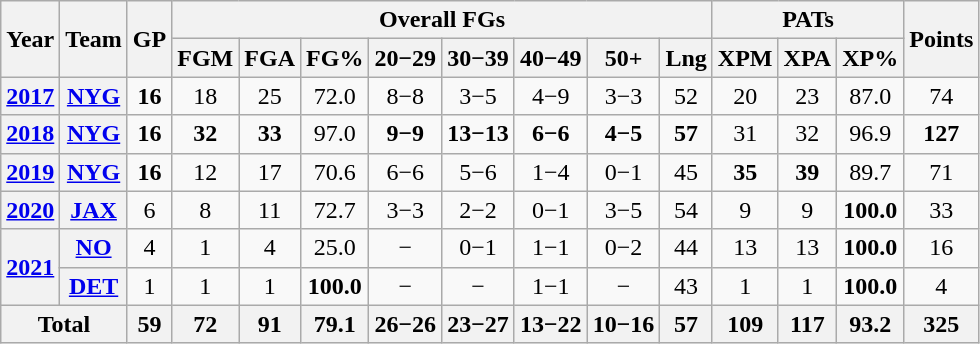<table class="wikitable" style="text-align:center">
<tr>
<th rowspan="2">Year</th>
<th rowspan="2">Team</th>
<th rowspan="2">GP</th>
<th colspan="8">Overall FGs</th>
<th colspan="3">PATs</th>
<th rowspan="2">Points</th>
</tr>
<tr>
<th>FGM</th>
<th>FGA</th>
<th>FG%</th>
<th>20−29</th>
<th>30−39</th>
<th>40−49</th>
<th>50+</th>
<th>Lng</th>
<th>XPM</th>
<th>XPA</th>
<th>XP%</th>
</tr>
<tr>
<th><a href='#'>2017</a></th>
<th><a href='#'>NYG</a></th>
<td><strong>16</strong></td>
<td>18</td>
<td>25</td>
<td>72.0</td>
<td>8−8</td>
<td>3−5</td>
<td>4−9</td>
<td>3−3</td>
<td>52</td>
<td>20</td>
<td>23</td>
<td>87.0</td>
<td>74</td>
</tr>
<tr>
<th><a href='#'>2018</a></th>
<th><a href='#'>NYG</a></th>
<td><strong>16</strong></td>
<td><strong>32</strong></td>
<td><strong>33</strong></td>
<td>97.0</td>
<td><strong>9−9</strong></td>
<td><strong>13−13</strong></td>
<td><strong>6−6</strong></td>
<td><strong>4−5</strong></td>
<td><strong>57</strong></td>
<td>31</td>
<td>32</td>
<td>96.9</td>
<td><strong>127</strong></td>
</tr>
<tr>
<th><a href='#'>2019</a></th>
<th><a href='#'>NYG</a></th>
<td><strong>16</strong></td>
<td>12</td>
<td>17</td>
<td>70.6</td>
<td>6−6</td>
<td>5−6</td>
<td>1−4</td>
<td>0−1</td>
<td>45</td>
<td><strong>35</strong></td>
<td><strong>39</strong></td>
<td>89.7</td>
<td>71</td>
</tr>
<tr>
<th><a href='#'>2020</a></th>
<th><a href='#'>JAX</a></th>
<td>6</td>
<td>8</td>
<td>11</td>
<td>72.7</td>
<td>3−3</td>
<td>2−2</td>
<td>0−1</td>
<td>3−5</td>
<td>54</td>
<td>9</td>
<td>9</td>
<td><strong>100.0</strong></td>
<td>33</td>
</tr>
<tr>
<th rowspan="2"><a href='#'>2021</a></th>
<th><a href='#'>NO</a></th>
<td>4</td>
<td>1</td>
<td>4</td>
<td>25.0</td>
<td>−</td>
<td>0−1</td>
<td>1−1</td>
<td>0−2</td>
<td>44</td>
<td>13</td>
<td>13</td>
<td><strong>100.0</strong></td>
<td>16</td>
</tr>
<tr>
<th><a href='#'>DET</a></th>
<td>1</td>
<td>1</td>
<td>1</td>
<td><strong>100.0</strong></td>
<td>−</td>
<td>−</td>
<td>1−1</td>
<td>−</td>
<td>43</td>
<td>1</td>
<td>1</td>
<td><strong>100.0</strong></td>
<td>4</td>
</tr>
<tr>
<th colspan="2">Total</th>
<th>59</th>
<th>72</th>
<th>91</th>
<th>79.1</th>
<th>26−26</th>
<th>23−27</th>
<th>13−22</th>
<th>10−16</th>
<th>57</th>
<th>109</th>
<th>117</th>
<th>93.2</th>
<th>325</th>
</tr>
</table>
